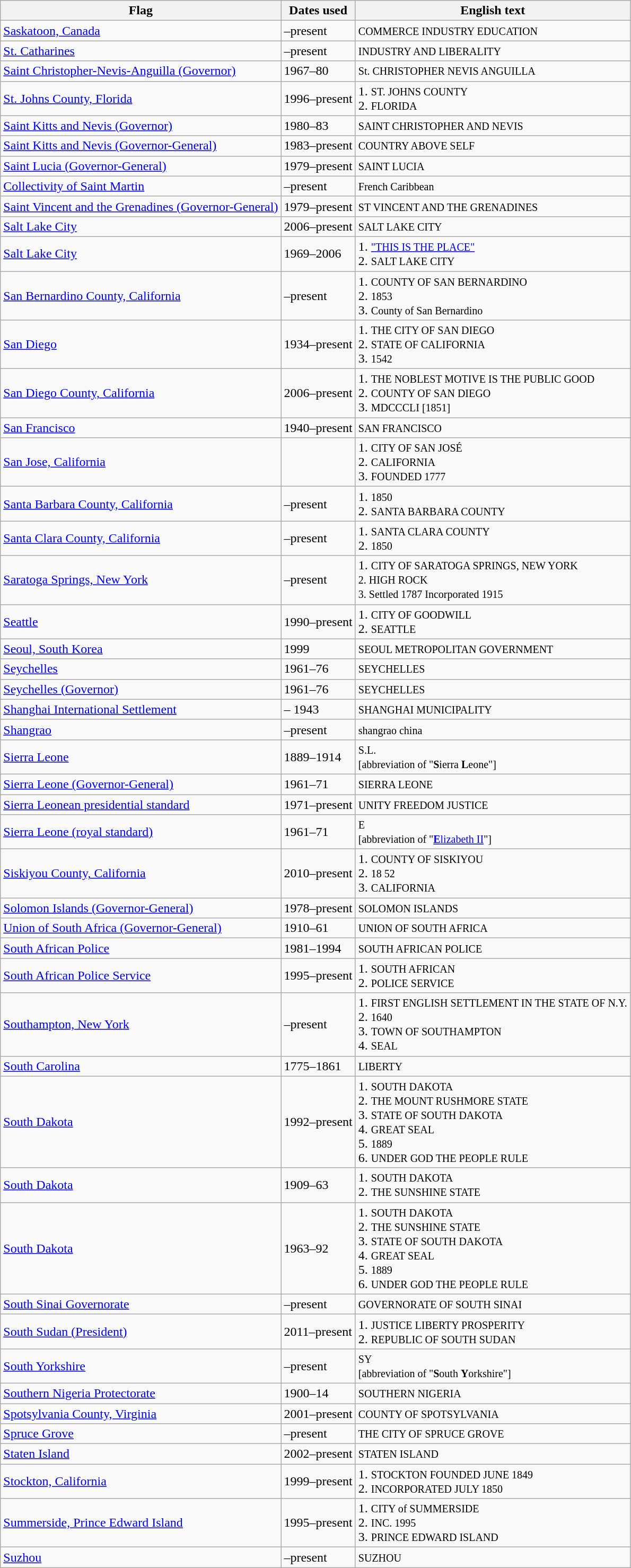<table class="wikitable sortable">
<tr>
<th>Flag</th>
<th>Dates used</th>
<th>English text</th>
</tr>
<tr>
<td><a href='#'>Saskatoon, Canada</a></td>
<td>–present</td>
<td><small>COMMERCE INDUSTRY EDUCATION</small></td>
</tr>
<tr>
<td> <a href='#'>St. Catharines</a></td>
<td>–present</td>
<td><small>INDUSTRY AND LIBERALITY</small></td>
</tr>
<tr>
<td> <a href='#'>Saint Christopher-Nevis-Anguilla (Governor)</a></td>
<td>1967–80</td>
<td><small>St. CHRISTOPHER NEVIS ANGUILLA</small></td>
</tr>
<tr>
<td> <a href='#'>St. Johns County, Florida</a></td>
<td>1996–present</td>
<td>1. <small>ST. JOHNS COUNTY</small><br>2. <small>FLORIDA</small></td>
</tr>
<tr>
<td> <a href='#'>Saint Kitts and Nevis (Governor)</a></td>
<td>1980–83</td>
<td><small>SAINT CHRISTOPHER AND NEVIS</small></td>
</tr>
<tr>
<td> <a href='#'>Saint Kitts and Nevis (Governor-General)</a></td>
<td>1983–present</td>
<td><small>COUNTRY ABOVE SELF</small></td>
</tr>
<tr>
<td> <a href='#'>Saint Lucia (Governor-General)</a></td>
<td>1979–present</td>
<td><small>SAINT LUCIA</small></td>
</tr>
<tr>
<td> <a href='#'>Collectivity of Saint Martin</a></td>
<td>–present</td>
<td><small>French Caribbean</small></td>
</tr>
<tr>
<td> <a href='#'>Saint Vincent and the Grenadines (Governor-General)</a></td>
<td>1979–present</td>
<td><small>ST VINCENT AND THE GRENADINES</small></td>
</tr>
<tr>
<td> <a href='#'>Salt Lake City</a></td>
<td>2006–present</td>
<td><small>SALT LAKE CITY</small></td>
</tr>
<tr>
<td> <a href='#'>Salt Lake City</a></td>
<td>1969–2006</td>
<td>1. <small><a href='#'>"THIS IS THE PLACE"</a></small><br>2. <small>SALT LAKE CITY</small></td>
</tr>
<tr>
<td> <a href='#'>San Bernardino County, California</a></td>
<td>–present</td>
<td>1. <small>COUNTY OF SAN BERNARDINO</small><br>2. <small>1853</small><br>3. <small>County of San Bernardino</small></td>
</tr>
<tr>
<td> <a href='#'>San Diego</a></td>
<td>1934–present</td>
<td>1. <small>THE CITY OF SAN DIEGO</small><br>2. <small>STATE OF CALIFORNIA</small><br>3. <small>1542</small></td>
</tr>
<tr>
<td> <a href='#'>San Diego County, California</a></td>
<td>2006–present</td>
<td>1. <small>THE NOBLEST MOTIVE IS THE PUBLIC GOOD</small><br>2. <small>COUNTY OF SAN DIEGO</small><br>3. <small>MDCCCLI [1851]</small></td>
</tr>
<tr>
<td> <a href='#'>San Francisco</a></td>
<td>1940–present</td>
<td><small>SAN FRANCISCO</small></td>
</tr>
<tr>
<td> <a href='#'>San Jose, California</a></td>
<td></td>
<td>1. <small>CITY OF SAN JOSÉ</small><br>2. <small>CALIFORNIA</small><br>3. <small>FOUNDED 1777</small></td>
</tr>
<tr>
<td> <a href='#'>Santa Barbara County, California</a></td>
<td>–present</td>
<td>1. <small>1850</small><br>2. <small>SANTA BARBARA COUNTY</small></td>
</tr>
<tr>
<td> <a href='#'>Santa Clara County, California</a></td>
<td>–present</td>
<td>1. <small>SANTA CLARA COUNTY</small><br>2. <small>1850</small></td>
</tr>
<tr>
<td><a href='#'>Saratoga Springs, New York</a></td>
<td>–present</td>
<td>1. <small>CITY OF SARATOGA SPRINGS, NEW YORK </small><br><small>2. HIGH ROCK</small><br><small>3. Settled 1787 Incorporated 1915</small></td>
</tr>
<tr>
<td> <a href='#'>Seattle</a></td>
<td>1990–present</td>
<td>1. <small>CITY OF GOODWILL</small><br>2. <small>SEATTLE</small></td>
</tr>
<tr>
<td><a href='#'>Seoul, South Korea</a></td>
<td>1999</td>
<td><small>SEOUL METROPOLITAN GOVERNMENT</small></td>
</tr>
<tr>
<td> <a href='#'>Seychelles</a></td>
<td>1961–76</td>
<td><small>SEYCHELLES</small></td>
</tr>
<tr>
<td> <a href='#'>Seychelles (Governor)</a></td>
<td>1961–76</td>
<td><small>SEYCHELLES</small></td>
</tr>
<tr>
<td> <a href='#'>Shanghai International Settlement</a></td>
<td> – 1943</td>
<td><small>SHANGHAI MUNICIPALITY</small></td>
</tr>
<tr>
<td> <a href='#'>Shangrao</a></td>
<td>–present</td>
<td><small>shangrao china</small></td>
</tr>
<tr>
<td> <a href='#'>Sierra Leone</a></td>
<td>1889–1914</td>
<td><small>S.L.<br>[abbreviation of "<strong>S</strong>ierra <strong>L</strong>eone"]</small></td>
</tr>
<tr>
<td> <a href='#'>Sierra Leone (Governor-General)</a></td>
<td>1961–71</td>
<td><small>SIERRA LEONE</small></td>
</tr>
<tr>
<td> <a href='#'>Sierra Leonean presidential standard</a></td>
<td>1971–present</td>
<td><small>UNITY FREEDOM JUSTICE</small></td>
</tr>
<tr>
<td> <a href='#'>Sierra Leone (royal standard)</a></td>
<td>1961–71</td>
<td><small>E<br>[abbreviation of "<a href='#'><strong>E</strong>lizabeth II</a>"]</small></td>
</tr>
<tr>
<td> <a href='#'>Siskiyou County, California</a></td>
<td>2010–present</td>
<td>1. <small>COUNTY OF SISKIYOU</small><br>2. <small>18 52</small><br>3. <small>CALIFORNIA</small></td>
</tr>
<tr>
<td> <a href='#'>Solomon Islands (Governor-General)</a></td>
<td>1978–present</td>
<td><small>SOLOMON ISLANDS</small></td>
</tr>
<tr>
<td> <a href='#'>Union of South Africa (Governor-General)</a></td>
<td>1910–61</td>
<td><small>UNION OF SOUTH AFRICA</small></td>
</tr>
<tr>
<td> <a href='#'>South African Police</a></td>
<td>1981–1994</td>
<td><small>SOUTH AFRICAN POLICE</small></td>
</tr>
<tr>
<td> <a href='#'>South African Police Service</a></td>
<td>1995–present</td>
<td>1. <small>SOUTH AFRICAN</small><br>2. <small>POLICE SERVICE</small></td>
</tr>
<tr>
<td> <a href='#'>Southampton, New York</a></td>
<td>–present</td>
<td>1. <small>FIRST ENGLISH SETTLEMENT IN THE STATE OF N.Y.</small><br>2. <small>1640</small><br>3. <small>TOWN OF SOUTHAMPTON</small><br>4. <small>SEAL</small></td>
</tr>
<tr>
<td> <a href='#'>South Carolina</a></td>
<td>1775–1861</td>
<td><small>LIBERTY</small></td>
</tr>
<tr>
<td> <a href='#'>South Dakota</a></td>
<td>1992–present</td>
<td>1. <small>SOUTH DAKOTA</small><br>2. <small>THE MOUNT RUSHMORE STATE</small><br>3. <small>STATE OF SOUTH DAKOTA</small><br>4. <small>GREAT SEAL</small><br>5. <small>1889</small><br>6. <small>UNDER GOD THE PEOPLE RULE</small></td>
</tr>
<tr>
<td> <a href='#'>South Dakota</a></td>
<td>1909–63</td>
<td>1. <small>SOUTH DAKOTA</small><br>2. <small>THE SUNSHINE STATE</small></td>
</tr>
<tr>
<td> <a href='#'>South Dakota</a></td>
<td>1963–92</td>
<td>1. <small>SOUTH DAKOTA</small><br>2. <small>THE SUNSHINE STATE</small><br>3. <small>STATE OF SOUTH DAKOTA</small><br>4. <small>GREAT SEAL</small><br>5. <small>1889</small><br>6. <small>UNDER GOD THE PEOPLE RULE</small></td>
</tr>
<tr>
<td> <a href='#'>South Sinai Governorate</a></td>
<td>–present</td>
<td><small>GOVERNORATE OF SOUTH SINAI</small></td>
</tr>
<tr>
<td> <a href='#'>South Sudan (President)</a></td>
<td>2011–present</td>
<td>1. <small>JUSTICE LIBERTY PROSPERITY</small><br>2. <small>REPUBLIC OF SOUTH SUDAN</small></td>
</tr>
<tr>
<td> <a href='#'>South Yorkshire</a></td>
<td>–present</td>
<td><small>SY</small><br><small>[abbreviation of "<strong>S</strong>outh <strong>Y</strong>orkshire"]</small></td>
</tr>
<tr>
<td> <a href='#'>Southern Nigeria Protectorate</a></td>
<td>1900–14</td>
<td><small>SOUTHERN NIGERIA</small></td>
</tr>
<tr>
<td> <a href='#'>Spotsylvania County, Virginia</a></td>
<td>2001–present</td>
<td><small>COUNTY OF SPOTSYLVANIA</small></td>
</tr>
<tr>
<td> <a href='#'>Spruce Grove</a></td>
<td>–present</td>
<td><small>THE CITY OF SPRUCE GROVE</small></td>
</tr>
<tr>
<td><a href='#'>Staten Island</a></td>
<td>2002–present</td>
<td><small>STATEN ISLAND</small></td>
</tr>
<tr>
<td> <a href='#'>Stockton, California</a></td>
<td>1999–present</td>
<td>1. <small>STOCKTON FOUNDED JUNE 1849</small><br>2. <small>INCORPORATED JULY 1850</small></td>
</tr>
<tr>
<td><a href='#'>Summerside, Prince Edward Island</a></td>
<td>1995–present</td>
<td>1. <small>CITY of SUMMERSIDE</small><br>2. <small>INC. 1995</small><br>3. <small>PRINCE EDWARD ISLAND</small></td>
</tr>
<tr>
<td><a href='#'>Suzhou</a></td>
<td>–present</td>
<td><small>SUZHOU</small></td>
</tr>
</table>
